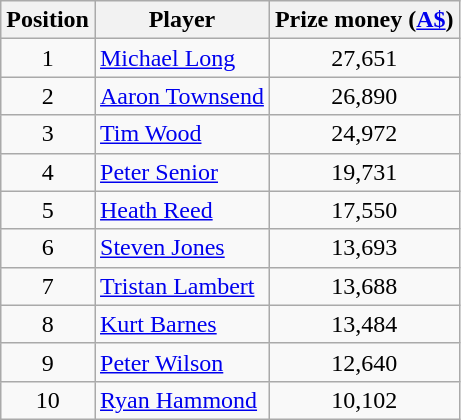<table class="wikitable">
<tr>
<th>Position</th>
<th>Player</th>
<th>Prize money (<a href='#'>A$</a>)</th>
</tr>
<tr>
<td align=center>1</td>
<td> <a href='#'>Michael Long</a></td>
<td align=center>27,651</td>
</tr>
<tr>
<td align=center>2</td>
<td> <a href='#'>Aaron Townsend</a></td>
<td align=center>26,890</td>
</tr>
<tr>
<td align=center>3</td>
<td> <a href='#'>Tim Wood</a></td>
<td align=center>24,972</td>
</tr>
<tr>
<td align=center>4</td>
<td> <a href='#'>Peter Senior</a></td>
<td align=center>19,731</td>
</tr>
<tr>
<td align=center>5</td>
<td> <a href='#'>Heath Reed</a></td>
<td align=center>17,550</td>
</tr>
<tr>
<td align=center>6</td>
<td> <a href='#'>Steven Jones</a></td>
<td align=center>13,693</td>
</tr>
<tr>
<td align=center>7</td>
<td> <a href='#'>Tristan Lambert</a></td>
<td align=center>13,688</td>
</tr>
<tr>
<td align=center>8</td>
<td> <a href='#'>Kurt Barnes</a></td>
<td align=center>13,484</td>
</tr>
<tr>
<td align=center>9</td>
<td> <a href='#'>Peter Wilson</a></td>
<td align=center>12,640</td>
</tr>
<tr>
<td align=center>10</td>
<td> <a href='#'>Ryan Hammond</a></td>
<td align=center>10,102</td>
</tr>
</table>
